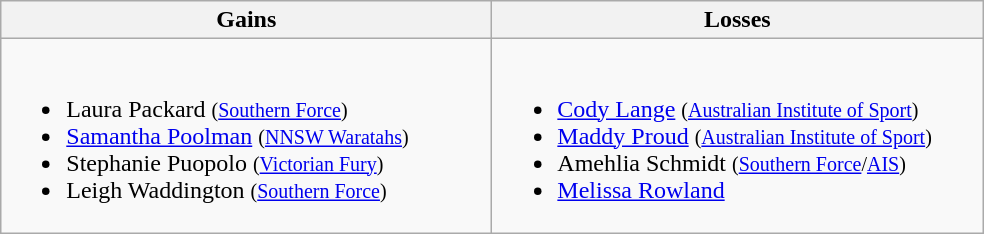<table class=wikitable>
<tr>
<th width=320> Gains</th>
<th width=320> Losses</th>
</tr>
<tr>
<td><br><ul><li>Laura Packard <small>(<a href='#'>Southern Force</a>)</small></li><li><a href='#'>Samantha Poolman</a> <small>(<a href='#'>NNSW Waratahs</a>)</small></li><li>Stephanie Puopolo <small>(<a href='#'>Victorian Fury</a>)</small> </li><li>Leigh Waddington <small>(<a href='#'>Southern Force</a>)</small> </li></ul></td>
<td><br><ul><li><a href='#'>Cody Lange</a> <small>(<a href='#'>Australian Institute of Sport</a>)</small></li><li><a href='#'>Maddy Proud</a> <small>(<a href='#'>Australian Institute of Sport</a>)</small></li><li>Amehlia Schmidt <small>(<a href='#'>Southern Force</a>/<a href='#'>AIS</a>)</small></li><li><a href='#'>Melissa Rowland</a></li></ul></td>
</tr>
</table>
